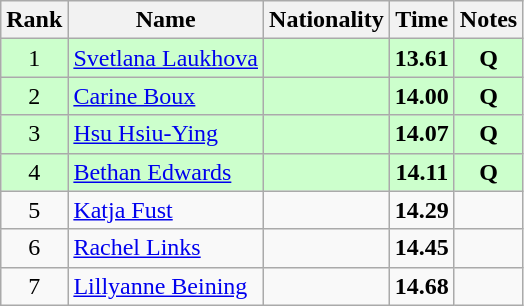<table class="wikitable sortable" style="text-align:center">
<tr>
<th>Rank</th>
<th>Name</th>
<th>Nationality</th>
<th>Time</th>
<th>Notes</th>
</tr>
<tr bgcolor=ccffcc>
<td>1</td>
<td align=left><a href='#'>Svetlana Laukhova</a></td>
<td align=left></td>
<td><strong>13.61</strong></td>
<td><strong>Q</strong></td>
</tr>
<tr bgcolor=ccffcc>
<td>2</td>
<td align=left><a href='#'>Carine Boux</a></td>
<td align=left></td>
<td><strong>14.00</strong></td>
<td><strong>Q</strong></td>
</tr>
<tr bgcolor=ccffcc>
<td>3</td>
<td align=left><a href='#'>Hsu Hsiu-Ying</a></td>
<td align=left></td>
<td><strong>14.07</strong></td>
<td><strong>Q</strong></td>
</tr>
<tr bgcolor=ccffcc>
<td>4</td>
<td align=left><a href='#'>Bethan Edwards</a></td>
<td align=left></td>
<td><strong>14.11</strong></td>
<td><strong>Q</strong></td>
</tr>
<tr>
<td>5</td>
<td align=left><a href='#'>Katja Fust</a></td>
<td align=left></td>
<td><strong>14.29</strong></td>
<td></td>
</tr>
<tr>
<td>6</td>
<td align=left><a href='#'>Rachel Links</a></td>
<td align=left></td>
<td><strong>14.45</strong></td>
<td></td>
</tr>
<tr>
<td>7</td>
<td align=left><a href='#'>Lillyanne Beining</a></td>
<td align=left></td>
<td><strong>14.68</strong></td>
<td></td>
</tr>
</table>
